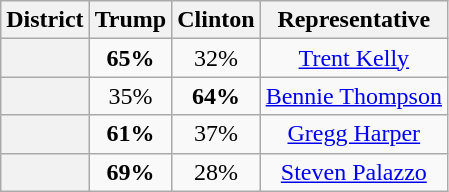<table class=wikitable>
<tr>
<th>District</th>
<th>Trump</th>
<th>Clinton</th>
<th>Representative</th>
</tr>
<tr align=center>
<th></th>
<td><strong>65%</strong></td>
<td>32%</td>
<td><a href='#'>Trent Kelly</a></td>
</tr>
<tr align=center>
<th></th>
<td>35%</td>
<td><strong>64%</strong></td>
<td><a href='#'>Bennie Thompson</a></td>
</tr>
<tr align=center>
<th></th>
<td><strong>61%</strong></td>
<td>37%</td>
<td><a href='#'>Gregg Harper</a></td>
</tr>
<tr align=center>
<th></th>
<td><strong>69%</strong></td>
<td>28%</td>
<td><a href='#'>Steven Palazzo</a></td>
</tr>
</table>
